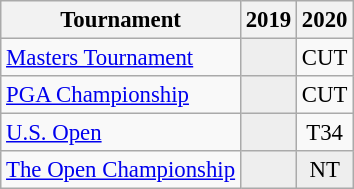<table class="wikitable" style="font-size:95%;text-align:center;">
<tr>
<th>Tournament</th>
<th>2019</th>
<th>2020</th>
</tr>
<tr>
<td align=left><a href='#'>Masters Tournament</a></td>
<td style="background:#eeeeee;"></td>
<td>CUT</td>
</tr>
<tr>
<td align=left><a href='#'>PGA Championship</a></td>
<td style="background:#eeeeee;"></td>
<td>CUT</td>
</tr>
<tr>
<td align=left><a href='#'>U.S. Open</a></td>
<td style="background:#eeeeee;"></td>
<td>T34</td>
</tr>
<tr>
<td align=left><a href='#'>The Open Championship</a></td>
<td style="background:#eeeeee;"></td>
<td style="background:#eeeeee;">NT</td>
</tr>
</table>
